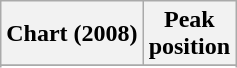<table class="wikitable sortable plainrowheaders" style="text-align:center">
<tr>
<th scope="col">Chart (2008)</th>
<th scope="col">Peak<br>position</th>
</tr>
<tr>
</tr>
<tr>
</tr>
<tr>
</tr>
<tr>
</tr>
<tr>
</tr>
<tr>
</tr>
<tr>
</tr>
<tr>
</tr>
<tr>
</tr>
<tr>
</tr>
<tr>
</tr>
<tr>
</tr>
<tr>
</tr>
</table>
